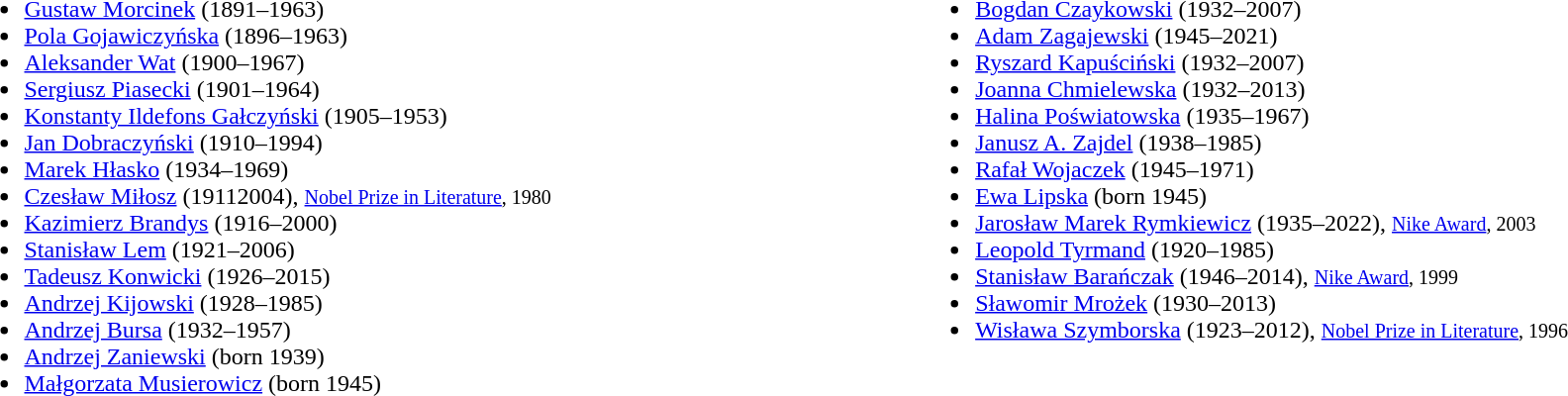<table width=100%>
<tr>
<td width=50% valign=top><br><ul><li><a href='#'>Gustaw Morcinek</a> (1891–1963)</li><li><a href='#'>Pola Gojawiczyńska</a> (1896–1963)</li><li><a href='#'>Aleksander Wat</a> (1900–1967)</li><li><a href='#'>Sergiusz Piasecki</a> (1901–1964)</li><li><a href='#'>Konstanty Ildefons Gałczyński</a> (1905–1953)</li><li><a href='#'>Jan Dobraczyński</a> (1910–1994)</li><li><a href='#'>Marek Hłasko</a> (1934–1969)</li><li><a href='#'>Czesław Miłosz</a> (19112004), <small><a href='#'>Nobel Prize in Literature</a>, 1980</small></li><li><a href='#'>Kazimierz Brandys</a> (1916–2000)</li><li><a href='#'>Stanisław Lem</a> (1921–2006)</li><li><a href='#'>Tadeusz Konwicki</a> (1926–2015)</li><li><a href='#'>Andrzej Kijowski</a> (1928–1985)</li><li><a href='#'>Andrzej Bursa</a> (1932–1957)</li><li><a href='#'>Andrzej Zaniewski</a> (born 1939)</li><li><a href='#'>Małgorzata Musierowicz</a> (born 1945)</li></ul></td>
<td> </td>
<td valign=top><br><ul><li><a href='#'>Bogdan Czaykowski</a> (1932–2007)</li><li><a href='#'>Adam Zagajewski</a> (1945–2021)</li><li><a href='#'>Ryszard Kapuściński</a> (1932–2007)</li><li><a href='#'>Joanna Chmielewska</a> (1932–2013)</li><li><a href='#'>Halina Poświatowska</a> (1935–1967)</li><li><a href='#'>Janusz A. Zajdel</a> (1938–1985)</li><li><a href='#'>Rafał Wojaczek</a> (1945–1971)</li><li><a href='#'>Ewa Lipska</a> (born 1945)</li><li><a href='#'>Jarosław Marek Rymkiewicz</a> (1935–2022), <small><a href='#'>Nike Award</a>, 2003</small></li><li><a href='#'>Leopold Tyrmand</a> (1920–1985)</li><li><a href='#'>Stanisław Barańczak</a> (1946–2014), <small><a href='#'>Nike Award</a>, 1999</small></li><li><a href='#'>Sławomir Mrożek</a> (1930–2013)</li><li><a href='#'>Wisława Szymborska</a> (1923–2012), <small><a href='#'>Nobel Prize in Literature</a>, 1996</small></li></ul></td>
</tr>
</table>
